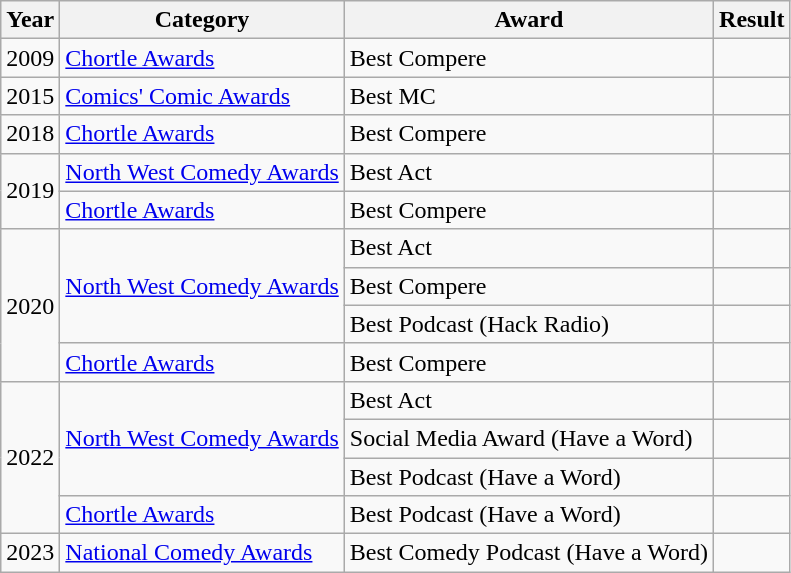<table class="wikitable">
<tr>
<th>Year</th>
<th>Category</th>
<th>Award</th>
<th>Result</th>
</tr>
<tr>
<td>2009</td>
<td><a href='#'>Chortle Awards</a></td>
<td>Best Compere</td>
<td></td>
</tr>
<tr>
<td>2015</td>
<td><a href='#'>Comics' Comic Awards</a></td>
<td>Best MC</td>
<td></td>
</tr>
<tr>
<td>2018</td>
<td><a href='#'>Chortle Awards</a></td>
<td>Best Compere</td>
<td></td>
</tr>
<tr>
<td rowspan="2">2019</td>
<td><a href='#'>North West Comedy Awards</a></td>
<td>Best Act</td>
<td></td>
</tr>
<tr>
<td><a href='#'>Chortle Awards</a></td>
<td>Best Compere</td>
<td></td>
</tr>
<tr>
<td rowspan="4">2020</td>
<td rowspan="3"><a href='#'>North West Comedy Awards</a></td>
<td>Best Act</td>
<td></td>
</tr>
<tr>
<td>Best Compere</td>
<td></td>
</tr>
<tr>
<td>Best Podcast (Hack Radio)</td>
<td></td>
</tr>
<tr>
<td><a href='#'>Chortle Awards</a></td>
<td>Best Compere</td>
<td></td>
</tr>
<tr>
<td rowspan="4">2022</td>
<td rowspan="3"><a href='#'>North West Comedy Awards</a></td>
<td>Best Act</td>
<td></td>
</tr>
<tr>
<td>Social Media Award (Have a Word)</td>
<td></td>
</tr>
<tr>
<td>Best Podcast (Have a Word)</td>
<td></td>
</tr>
<tr>
<td><a href='#'>Chortle Awards</a></td>
<td>Best Podcast (Have a Word)</td>
<td></td>
</tr>
<tr>
<td>2023</td>
<td><a href='#'>National Comedy Awards</a></td>
<td>Best Comedy Podcast (Have a Word)</td>
<td></td>
</tr>
</table>
